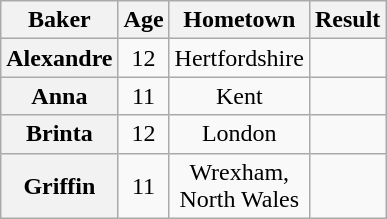<table class="wikitable sortable" style="display:inline-table; text-align:center">
<tr>
<th scope="col">Baker</th>
<th scope="col">Age</th>
<th scope="col">Hometown</th>
<th scope="col">Result</th>
</tr>
<tr>
<th scope="row">Alexandre</th>
<td>12</td>
<td>Hertfordshire</td>
<td></td>
</tr>
<tr>
<th scope="row">Anna</th>
<td>11</td>
<td>Kent</td>
<td></td>
</tr>
<tr>
<th scope="row">Brinta</th>
<td>12</td>
<td>London</td>
<td></td>
</tr>
<tr>
<th scope="row">Griffin</th>
<td>11</td>
<td>Wrexham,<br>North Wales</td>
<td></td>
</tr>
</table>
